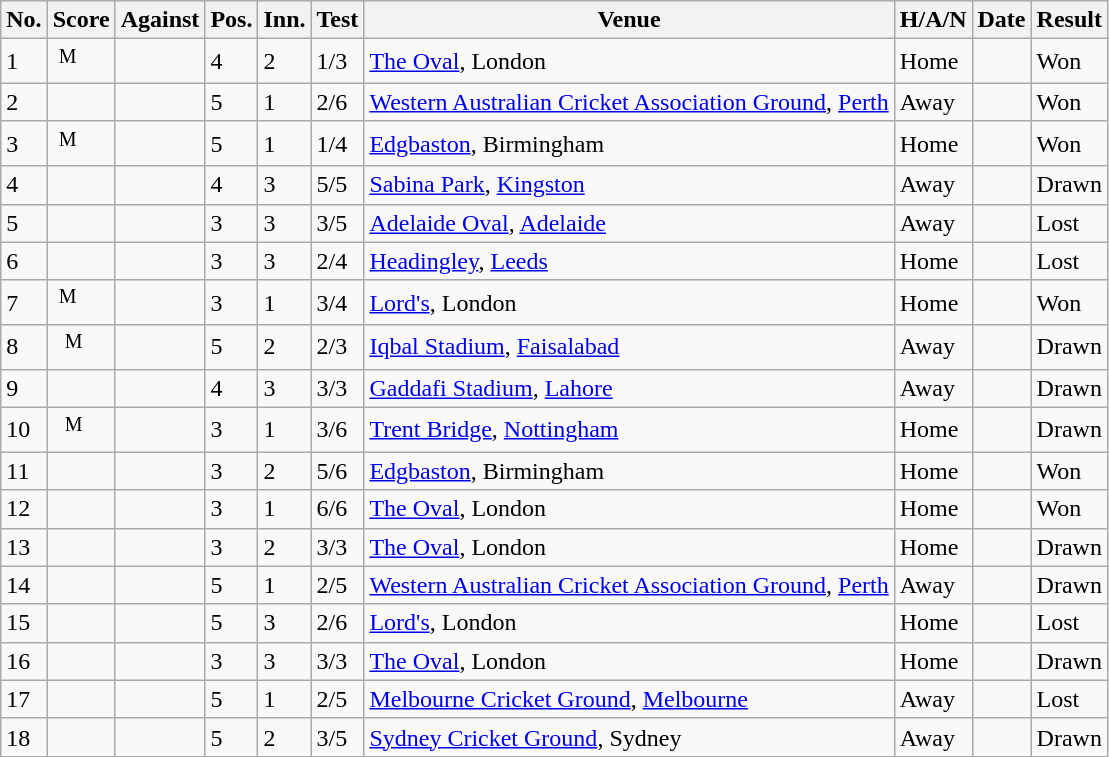<table class="wikitable sortable">
<tr>
<th>No.</th>
<th>Score</th>
<th>Against</th>
<th>Pos.</th>
<th>Inn.</th>
<th>Test</th>
<th>Venue</th>
<th>H/A/N</th>
<th>Date</th>
<th>Result</th>
</tr>
<tr>
<td>1</td>
<td> <sup>M</sup></td>
<td></td>
<td>4</td>
<td>2</td>
<td>1/3</td>
<td><a href='#'>The Oval</a>, London</td>
<td>Home</td>
<td></td>
<td>Won</td>
</tr>
<tr>
<td>2</td>
<td></td>
<td></td>
<td>5</td>
<td>1</td>
<td>2/6</td>
<td><a href='#'>Western Australian Cricket Association Ground</a>, <a href='#'>Perth</a></td>
<td>Away</td>
<td></td>
<td>Won</td>
</tr>
<tr>
<td>3</td>
<td> <sup>M</sup></td>
<td></td>
<td>5</td>
<td>1</td>
<td>1/4</td>
<td><a href='#'>Edgbaston</a>, Birmingham</td>
<td>Home</td>
<td></td>
<td>Won</td>
</tr>
<tr>
<td>4</td>
<td></td>
<td></td>
<td>4</td>
<td>3</td>
<td>5/5</td>
<td><a href='#'>Sabina Park</a>, <a href='#'>Kingston</a></td>
<td>Away</td>
<td></td>
<td>Drawn</td>
</tr>
<tr>
<td>5</td>
<td></td>
<td></td>
<td>3</td>
<td>3</td>
<td>3/5</td>
<td><a href='#'>Adelaide Oval</a>, <a href='#'>Adelaide</a></td>
<td>Away</td>
<td></td>
<td>Lost</td>
</tr>
<tr>
<td>6</td>
<td></td>
<td></td>
<td>3</td>
<td>3</td>
<td>2/4</td>
<td><a href='#'>Headingley</a>, <a href='#'>Leeds</a></td>
<td>Home</td>
<td></td>
<td>Lost</td>
</tr>
<tr>
<td>7</td>
<td> <sup>M</sup></td>
<td></td>
<td>3</td>
<td>1</td>
<td>3/4</td>
<td><a href='#'>Lord's</a>, London</td>
<td>Home</td>
<td></td>
<td>Won</td>
</tr>
<tr>
<td>8</td>
<td>  <sup>M</sup></td>
<td></td>
<td>5</td>
<td>2</td>
<td>2/3</td>
<td><a href='#'>Iqbal Stadium</a>, <a href='#'>Faisalabad</a></td>
<td>Away</td>
<td></td>
<td>Drawn</td>
</tr>
<tr>
<td>9</td>
<td> </td>
<td></td>
<td>4</td>
<td>3</td>
<td>3/3</td>
<td><a href='#'>Gaddafi Stadium</a>, <a href='#'>Lahore</a></td>
<td>Away</td>
<td></td>
<td>Drawn</td>
</tr>
<tr>
<td>10</td>
<td>  <sup>M</sup></td>
<td></td>
<td>3</td>
<td>1</td>
<td>3/6</td>
<td><a href='#'>Trent Bridge</a>, <a href='#'>Nottingham</a></td>
<td>Home</td>
<td></td>
<td>Drawn</td>
</tr>
<tr>
<td>11</td>
<td> </td>
<td></td>
<td>3</td>
<td>2</td>
<td>5/6</td>
<td><a href='#'>Edgbaston</a>, Birmingham</td>
<td>Home</td>
<td></td>
<td>Won</td>
</tr>
<tr>
<td>12</td>
<td> </td>
<td></td>
<td>3</td>
<td>1</td>
<td>6/6</td>
<td><a href='#'>The Oval</a>, London</td>
<td>Home</td>
<td></td>
<td>Won</td>
</tr>
<tr>
<td>13</td>
<td></td>
<td></td>
<td>3</td>
<td>2</td>
<td>3/3</td>
<td><a href='#'>The Oval</a>, London</td>
<td>Home</td>
<td></td>
<td>Drawn</td>
</tr>
<tr>
<td>14</td>
<td></td>
<td></td>
<td>5</td>
<td>1</td>
<td>2/5</td>
<td><a href='#'>Western Australian Cricket Association Ground</a>, <a href='#'>Perth</a></td>
<td>Away</td>
<td></td>
<td>Drawn</td>
</tr>
<tr>
<td>15</td>
<td> </td>
<td></td>
<td>5</td>
<td>3</td>
<td>2/6</td>
<td><a href='#'>Lord's</a>, London</td>
<td>Home</td>
<td></td>
<td>Lost</td>
</tr>
<tr>
<td>16</td>
<td></td>
<td></td>
<td>3</td>
<td>3</td>
<td>3/3</td>
<td><a href='#'>The Oval</a>, London</td>
<td>Home</td>
<td></td>
<td>Drawn</td>
</tr>
<tr>
<td>17</td>
<td></td>
<td></td>
<td>5</td>
<td>1</td>
<td>2/5</td>
<td><a href='#'>Melbourne Cricket Ground</a>, <a href='#'>Melbourne</a></td>
<td>Away</td>
<td></td>
<td>Lost</td>
</tr>
<tr>
<td>18</td>
<td></td>
<td></td>
<td>5</td>
<td>2</td>
<td>3/5</td>
<td><a href='#'>Sydney Cricket Ground</a>, Sydney</td>
<td>Away</td>
<td></td>
<td>Drawn</td>
</tr>
</table>
